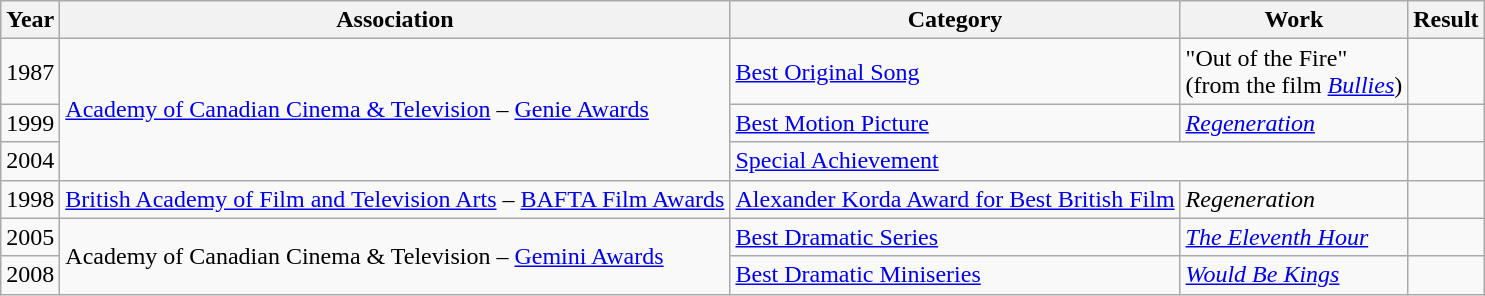<table class="wikitable sortable">
<tr>
<th>Year</th>
<th>Association</th>
<th>Category</th>
<th>Work</th>
<th>Result</th>
</tr>
<tr>
<td>1987</td>
<td rowspan="3"><a href='#'>Academy of Canadian Cinema & Television</a> – <a href='#'>Genie Awards</a></td>
<td><a href='#'>Best Original Song</a></td>
<td>"Out of the Fire"<br>(from the film <em><a href='#'>Bullies</a></em>)</td>
<td></td>
</tr>
<tr>
<td>1999</td>
<td><a href='#'>Best Motion Picture</a></td>
<td><em><a href='#'>Regeneration</a></em></td>
<td></td>
</tr>
<tr>
<td>2004</td>
<td colspan="2"><a href='#'>Special Achievement</a></td>
<td></td>
</tr>
<tr>
<td>1998</td>
<td><a href='#'>British Academy of Film and Television Arts</a> – <a href='#'>BAFTA Film Awards</a></td>
<td><a href='#'>Alexander Korda Award for Best British Film</a></td>
<td><em>Regeneration</em></td>
<td></td>
</tr>
<tr>
<td>2005</td>
<td rowspan="2">Academy of Canadian Cinema & Television – <a href='#'>Gemini Awards</a></td>
<td><a href='#'>Best Dramatic Series</a></td>
<td><em><a href='#'>The Eleventh Hour</a></em></td>
<td></td>
</tr>
<tr>
<td>2008</td>
<td><a href='#'>Best Dramatic Miniseries</a></td>
<td><em><a href='#'>Would Be Kings</a></em></td>
<td></td>
</tr>
</table>
